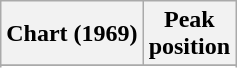<table class="wikitable sortable plainrowheaders" style="text-align:center">
<tr>
<th scope="col">Chart (1969)</th>
<th scope="col">Peak<br>position</th>
</tr>
<tr>
</tr>
<tr>
</tr>
</table>
